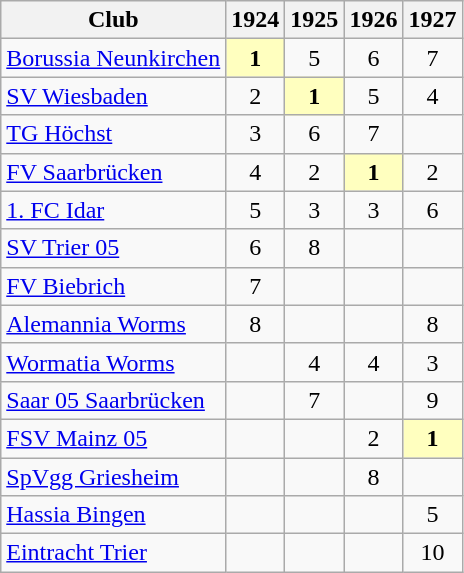<table class="wikitable">
<tr>
<th>Club</th>
<th>1924</th>
<th>1925</th>
<th>1926</th>
<th>1927</th>
</tr>
<tr align="center">
<td align="left"><a href='#'>Borussia Neunkirchen</a></td>
<td style="background:#ffffbf"><strong>1</strong></td>
<td>5</td>
<td>6</td>
<td>7</td>
</tr>
<tr align="center">
<td align="left"><a href='#'>SV Wiesbaden</a></td>
<td>2</td>
<td style="background:#ffffbf"><strong>1</strong></td>
<td>5</td>
<td>4</td>
</tr>
<tr align="center">
<td align="left"><a href='#'>TG Höchst</a></td>
<td>3</td>
<td>6</td>
<td>7</td>
<td></td>
</tr>
<tr align="center">
<td align="left"><a href='#'>FV Saarbrücken</a></td>
<td>4</td>
<td>2</td>
<td style="background:#ffffbf"><strong>1</strong></td>
<td>2</td>
</tr>
<tr align="center">
<td align="left"><a href='#'>1. FC Idar</a></td>
<td>5</td>
<td>3</td>
<td>3</td>
<td>6</td>
</tr>
<tr align="center">
<td align="left"><a href='#'>SV Trier 05</a></td>
<td>6</td>
<td>8</td>
<td></td>
<td></td>
</tr>
<tr align="center">
<td align="left"><a href='#'>FV Biebrich</a></td>
<td>7</td>
<td></td>
<td></td>
<td></td>
</tr>
<tr align="center">
<td align="left"><a href='#'>Alemannia Worms</a></td>
<td>8</td>
<td></td>
<td></td>
<td>8</td>
</tr>
<tr align="center">
<td align="left"><a href='#'>Wormatia Worms</a></td>
<td></td>
<td>4</td>
<td>4</td>
<td>3</td>
</tr>
<tr align="center">
<td align="left"><a href='#'>Saar 05 Saarbrücken</a></td>
<td></td>
<td>7</td>
<td></td>
<td>9</td>
</tr>
<tr align="center">
<td align="left"><a href='#'>FSV Mainz 05</a></td>
<td></td>
<td></td>
<td>2</td>
<td style="background:#ffffbf"><strong>1</strong></td>
</tr>
<tr align="center">
<td align="left"><a href='#'>SpVgg Griesheim</a></td>
<td></td>
<td></td>
<td>8</td>
<td></td>
</tr>
<tr align="center">
<td align="left"><a href='#'>Hassia Bingen</a></td>
<td></td>
<td></td>
<td></td>
<td>5</td>
</tr>
<tr align="center">
<td align="left"><a href='#'>Eintracht Trier</a></td>
<td></td>
<td></td>
<td></td>
<td>10</td>
</tr>
</table>
